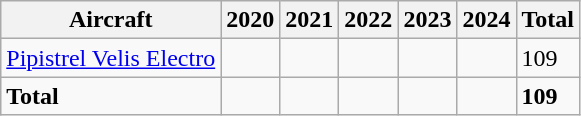<table class="wikitable">
<tr>
<th>Aircraft</th>
<th>2020</th>
<th>2021</th>
<th>2022</th>
<th>2023</th>
<th>2024</th>
<th>Total</th>
</tr>
<tr>
<td><a href='#'>Pipistrel Velis Electro</a></td>
<td align=right></td>
<td align=right></td>
<td align=right></td>
<td align=right></td>
<td align=right></td>
<td>109</td>
</tr>
<tr>
<td><strong>Total</strong></td>
<td align=right><strong></strong></td>
<td align=right><strong></strong></td>
<td align=right><strong></strong></td>
<td align=right><strong></strong></td>
<td align=right><strong></strong></td>
<td><strong>109</strong></td>
</tr>
</table>
